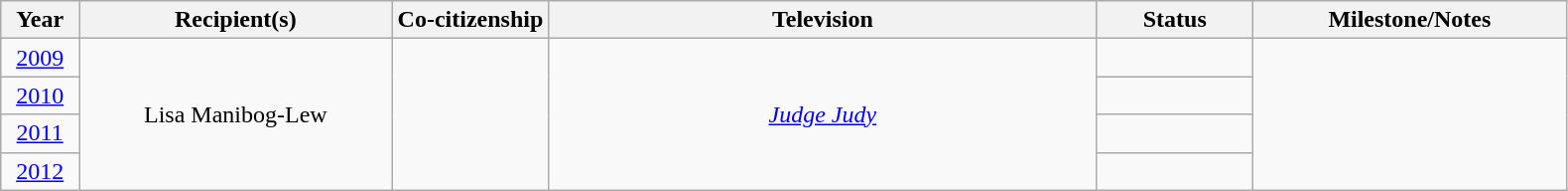<table class="wikitable" style="text-align: center">
<tr style="background:#ebf5ff;">
<th width="5%">Year</th>
<th width="20%">Recipient(s)</th>
<th width="10%">Co-citizenship</th>
<th width="35%">Television</th>
<th width="10%">Status</th>
<th width="20%">Milestone/Notes</th>
</tr>
<tr>
<td><a href='#'>2009</a></td>
<td rowspan="4">Lisa Manibog-Lew</td>
<td rowspan="4"></td>
<td rowspan="4"><em><a href='#'>Judge Judy</a></em></td>
<td></td>
<td rowspan="4"></td>
</tr>
<tr>
<td><a href='#'>2010</a></td>
<td></td>
</tr>
<tr>
<td><a href='#'>2011</a></td>
<td></td>
</tr>
<tr>
<td><a href='#'>2012</a></td>
<td></td>
</tr>
</table>
